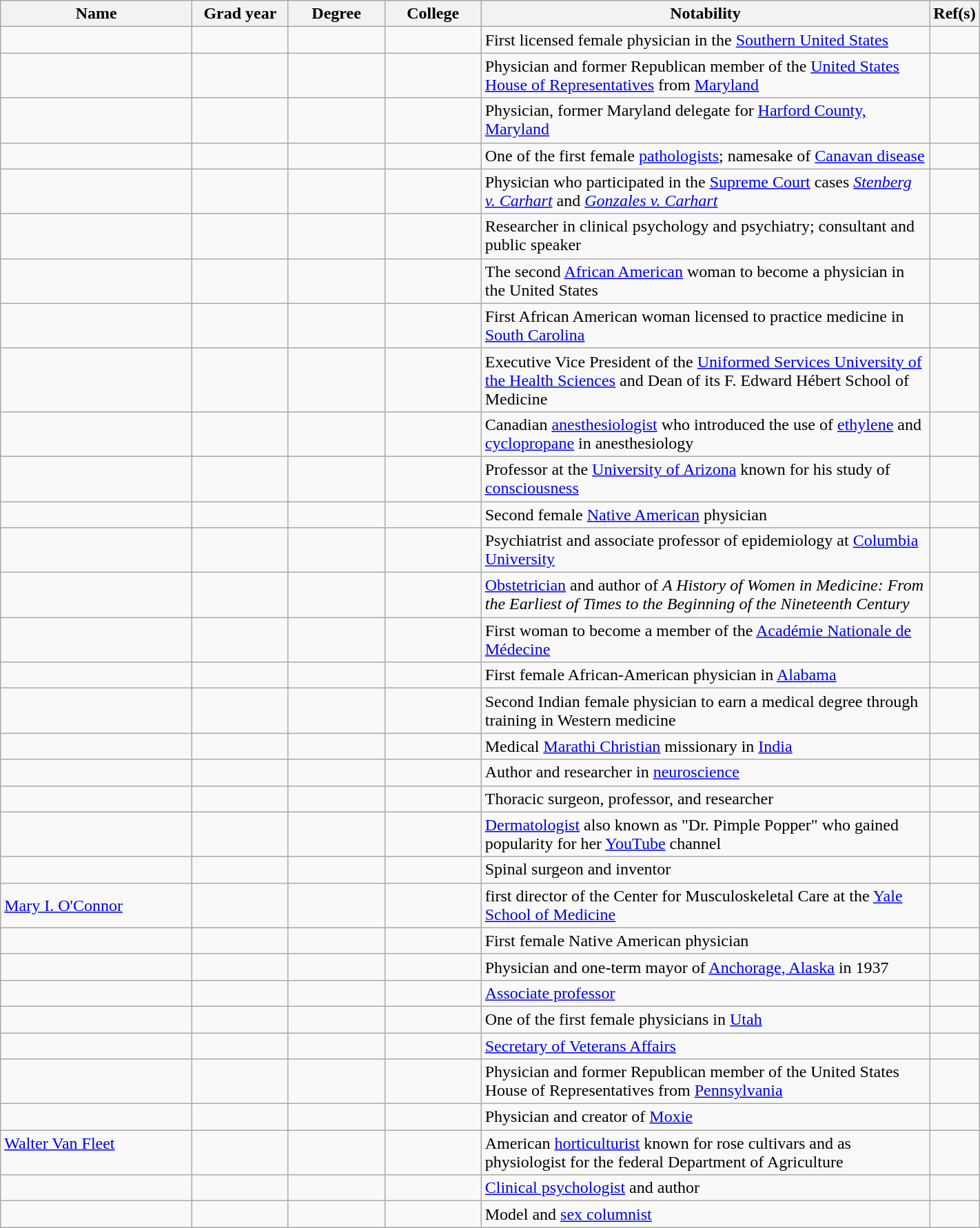<table class="wikitable sortable" width=75%>
<tr valign="top">
<th width="20%">Name</th>
<th width="10%">Grad year</th>
<th width="10%" class="unsortable">Degree</th>
<th width="10%">College</th>
<th width="47%" class="unsortable">Notability</th>
<th width="3%" class="unsortable">Ref(s)</th>
</tr>
<tr valign="top">
<td></td>
<td></td>
<td></td>
<td></td>
<td>First licensed female physician in the <a href='#'>Southern United States</a></td>
<td></td>
</tr>
<tr valign="top">
<td></td>
<td></td>
<td></td>
<td></td>
<td>Physician and former Republican member of the <a href='#'>United States House of Representatives</a> from <a href='#'>Maryland</a></td>
<td></td>
</tr>
<tr valign="top">
<td></td>
<td></td>
<td></td>
<td></td>
<td>Physician, former Maryland delegate for <a href='#'>Harford County, Maryland</a></td>
<td></td>
</tr>
<tr valign="top">
<td></td>
<td></td>
<td></td>
<td></td>
<td>One of the first female <a href='#'>pathologists</a>; namesake of <a href='#'>Canavan disease</a></td>
<td></td>
</tr>
<tr valign="top">
<td></td>
<td></td>
<td></td>
<td></td>
<td>Physician who participated in the <a href='#'>Supreme Court</a> cases <em><a href='#'>Stenberg v. Carhart</a></em> and <em><a href='#'>Gonzales v. Carhart</a></em></td>
<td></td>
</tr>
<tr valign="top">
<td></td>
<td></td>
<td></td>
<td></td>
<td>Researcher in clinical psychology and psychiatry; consultant and public speaker</td>
<td></td>
</tr>
<tr valign="top">
<td></td>
<td></td>
<td></td>
<td></td>
<td>The second <a href='#'>African American</a> woman to become a physician in the United States</td>
<td></td>
</tr>
<tr valign="top">
<td></td>
<td></td>
<td></td>
<td></td>
<td>First African American woman licensed to practice medicine in <a href='#'>South Carolina</a></td>
<td></td>
</tr>
<tr>
<td></td>
<td></td>
<td></td>
<td></td>
<td>Executive Vice President of the <a href='#'>Uniformed Services University of the Health Sciences</a> and Dean of its F. Edward Hébert School of Medicine</td>
<td></td>
</tr>
<tr valign="top">
<td></td>
<td></td>
<td></td>
<td></td>
<td>Canadian <a href='#'>anesthesiologist</a> who introduced the use of <a href='#'>ethylene</a> and <a href='#'>cyclopropane</a> in anesthesiology</td>
<td></td>
</tr>
<tr valign="top">
<td></td>
<td></td>
<td></td>
<td></td>
<td>Professor at the <a href='#'>University of Arizona</a> known for his study of <a href='#'>consciousness</a></td>
<td></td>
</tr>
<tr valign="top">
<td></td>
<td></td>
<td></td>
<td></td>
<td>Second female <a href='#'>Native American</a> physician</td>
<td></td>
</tr>
<tr valign="top">
<td></td>
<td></td>
<td></td>
<td></td>
<td>Psychiatrist and associate professor of epidemiology at <a href='#'>Columbia University</a></td>
<td></td>
</tr>
<tr valign="top">
<td></td>
<td></td>
<td></td>
<td></td>
<td><a href='#'>Obstetrician</a> and author of <em>A History of Women in Medicine: From the Earliest of Times to the Beginning of the Nineteenth Century</em></td>
<td></td>
</tr>
<tr valign="top">
<td></td>
<td></td>
<td></td>
<td></td>
<td>First woman to become a member of the <a href='#'>Académie Nationale de Médecine</a></td>
<td></td>
</tr>
<tr valign="top">
<td></td>
<td></td>
<td></td>
<td></td>
<td>First female African-American physician in <a href='#'>Alabama</a></td>
<td></td>
</tr>
<tr valign="top">
<td></td>
<td></td>
<td></td>
<td></td>
<td>Second Indian female physician to earn a medical degree through training in Western medicine</td>
<td></td>
</tr>
<tr valign="top">
<td></td>
<td></td>
<td></td>
<td></td>
<td>Medical <a href='#'>Marathi Christian</a> missionary in <a href='#'>India</a></td>
<td></td>
</tr>
<tr valign="top">
<td></td>
<td></td>
<td></td>
<td></td>
<td>Author and researcher in <a href='#'>neuroscience</a></td>
<td></td>
</tr>
<tr valign="top">
<td></td>
<td></td>
<td></td>
<td></td>
<td>Thoracic surgeon, professor, and researcher</td>
<td></td>
</tr>
<tr valign="top">
<td></td>
<td></td>
<td></td>
<td></td>
<td><a href='#'>Dermatologist</a> also known as "Dr. Pimple Popper" who gained popularity for her <a href='#'>YouTube</a> channel</td>
<td></td>
</tr>
<tr valign="top">
<td></td>
<td></td>
<td></td>
<td></td>
<td>Spinal surgeon and inventor</td>
<td></td>
</tr>
<tr>
<td><a href='#'>Mary I. O'Connor</a></td>
<td></td>
<td></td>
<td></td>
<td>first director of the Center for Musculoskeletal Care at the <a href='#'>Yale School of Medicine</a></td>
<td></td>
</tr>
<tr valign="top">
<td></td>
<td></td>
<td></td>
<td></td>
<td>First female Native American physician</td>
<td></td>
</tr>
<tr valign="top">
<td></td>
<td></td>
<td></td>
<td></td>
<td>Physician and one-term mayor of <a href='#'>Anchorage, Alaska</a> in 1937</td>
<td></td>
</tr>
<tr valign="top">
<td></td>
<td></td>
<td></td>
<td></td>
<td><a href='#'>Associate professor</a></td>
<td></td>
</tr>
<tr valign="top">
<td></td>
<td></td>
<td></td>
<td></td>
<td>One of the first female physicians in <a href='#'>Utah</a></td>
<td></td>
</tr>
<tr valign="top">
<td></td>
<td></td>
<td></td>
<td></td>
<td><a href='#'>Secretary of Veterans Affairs</a></td>
<td></td>
</tr>
<tr valign="top">
<td></td>
<td></td>
<td></td>
<td></td>
<td>Physician and former Republican member of the United States House of Representatives from <a href='#'>Pennsylvania</a></td>
<td></td>
</tr>
<tr valign="top">
<td></td>
<td></td>
<td></td>
<td></td>
<td>Physician and creator of <a href='#'>Moxie</a></td>
<td></td>
</tr>
<tr valign="top">
<td><a href='#'>Walter Van Fleet</a></td>
<td></td>
<td></td>
<td></td>
<td>American <a href='#'>horticulturist</a> known for rose cultivars and as physiologist for the federal Department of Agriculture</td>
<td></td>
</tr>
<tr valign="top">
<td></td>
<td></td>
<td></td>
<td></td>
<td><a href='#'>Clinical psychologist</a> and author</td>
<td></td>
</tr>
<tr valign="top">
<td></td>
<td> </td>
<td> </td>
<td></td>
<td>Model and <a href='#'>sex columnist</a></td>
<td></td>
</tr>
</table>
